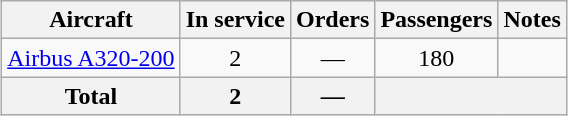<table class="wikitable" style="margin:1em auto; border-collapse:collapse; text-align:center">
<tr>
<th>Aircraft</th>
<th>In service</th>
<th>Orders</th>
<th>Passengers</th>
<th>Notes</th>
</tr>
<tr>
<td><a href='#'>Airbus A320-200</a></td>
<td>2</td>
<td>—</td>
<td>180</td>
<td></td>
</tr>
<tr>
<th>Total</th>
<th>2</th>
<th>—</th>
<th colspan="2"></th>
</tr>
</table>
